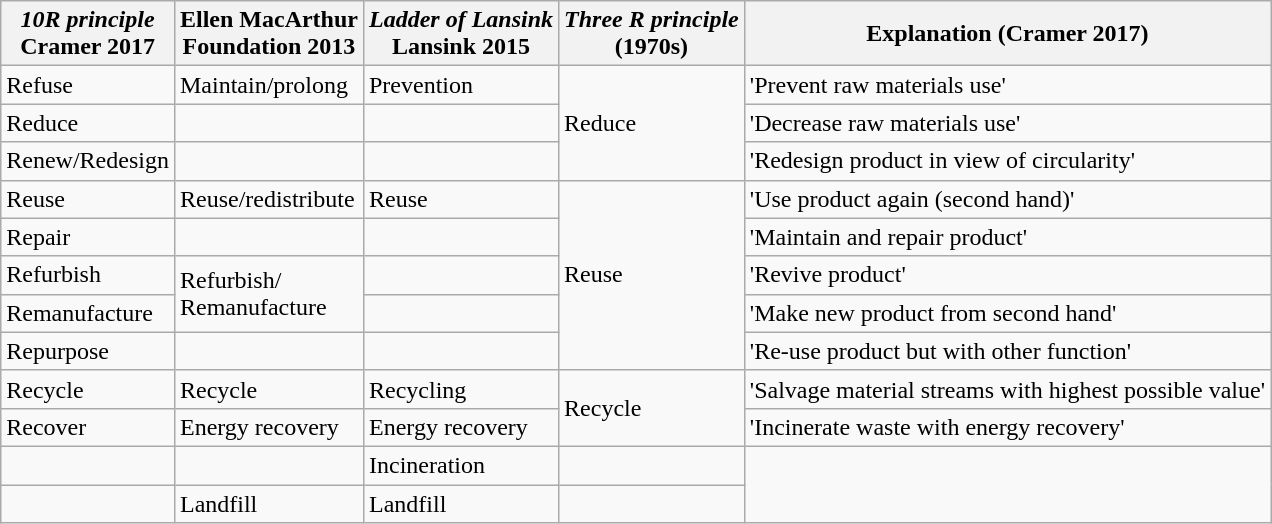<table class="wikitable">
<tr>
<th><em>10R principle</em><br>Cramer 2017</th>
<th>Ellen MacArthur<br>Foundation 2013</th>
<th><em>Ladder of Lansink</em><br>Lansink 2015</th>
<th><em>Three R principle</em><br>(1970s)</th>
<th>Explanation (Cramer 2017)</th>
</tr>
<tr>
<td>Refuse</td>
<td>Maintain/prolong</td>
<td>Prevention</td>
<td rowspan="3">Reduce</td>
<td>'Prevent raw materials use'</td>
</tr>
<tr>
<td>Reduce</td>
<td></td>
<td></td>
<td>'Decrease raw materials use'</td>
</tr>
<tr>
<td>Renew/Redesign</td>
<td></td>
<td></td>
<td>'Redesign product in view of circularity'</td>
</tr>
<tr>
<td>Reuse</td>
<td>Reuse/redistribute</td>
<td>Reuse</td>
<td rowspan="5">Reuse</td>
<td>'Use product again (second hand)'</td>
</tr>
<tr>
<td>Repair</td>
<td></td>
<td></td>
<td>'Maintain and repair product'</td>
</tr>
<tr>
<td>Refurbish</td>
<td rowspan="2">Refurbish/<br>Remanufacture</td>
<td></td>
<td>'Revive product'</td>
</tr>
<tr>
<td>Remanufacture</td>
<td></td>
<td>'Make new product from second hand'</td>
</tr>
<tr>
<td>Repurpose</td>
<td></td>
<td></td>
<td>'Re-use product but with other function'</td>
</tr>
<tr>
<td>Recycle</td>
<td>Recycle</td>
<td>Recycling</td>
<td rowspan="2">Recycle</td>
<td>'Salvage material streams with highest possible value'</td>
</tr>
<tr>
<td>Recover</td>
<td>Energy recovery</td>
<td>Energy recovery</td>
<td>'Incinerate waste with energy recovery'</td>
</tr>
<tr>
<td></td>
<td></td>
<td>Incineration</td>
<td></td>
</tr>
<tr>
<td></td>
<td>Landfill</td>
<td>Landfill</td>
<td></td>
</tr>
</table>
